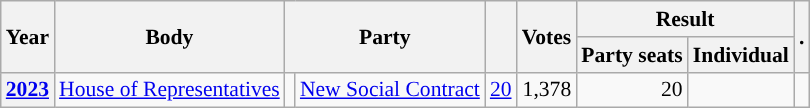<table class="wikitable plainrowheaders sortable" border=2 cellpadding=4 cellspacing=0 style="border: 1px #aaa solid; font-size: 90%; text-align:center;">
<tr>
<th scope="col" rowspan=2>Year</th>
<th scope="col" rowspan=2>Body</th>
<th scope="col" colspan=2 rowspan=2>Party</th>
<th scope="col" rowspan=2></th>
<th scope="col" rowspan=2>Votes</th>
<th scope="colgroup" colspan=2>Result</th>
<th scope="col" rowspan=2 class="unsortable">.</th>
</tr>
<tr>
<th scope="col">Party seats</th>
<th scope="col">Individual</th>
</tr>
<tr>
<th scope="row"><a href='#'>2023</a></th>
<td><a href='#'>House of Representatives</a></td>
<td style="background-color:"></td>
<td><a href='#'>New Social Contract</a></td>
<td style=text-align:right><a href='#'>20</a></td>
<td style=text-align:right>1,378</td>
<td style=text-align:right>20</td>
<td></td>
<td></td>
</tr>
</table>
